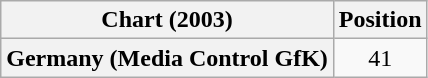<table class="wikitable plainrowheaders" style="text-align:center">
<tr>
<th scope="col">Chart (2003)</th>
<th scope="col">Position</th>
</tr>
<tr>
<th scope="row">Germany (Media Control GfK)</th>
<td>41</td>
</tr>
</table>
